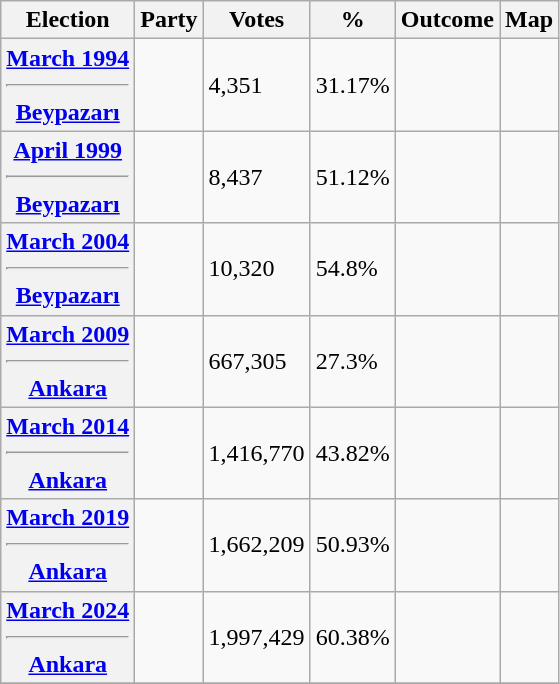<table class="wikitable" text-align:center;">
<tr>
<th>Election</th>
<th>Party</th>
<th>Votes</th>
<th>%</th>
<th>Outcome</th>
<th>Map</th>
</tr>
<tr>
<th><strong><a href='#'>March 1994</a></strong><hr><strong><a href='#'>Beypazarı</a></strong></th>
<td></td>
<td>4,351</td>
<td>31.17%</td>
<td></td>
<td></td>
</tr>
<tr>
<th><strong><a href='#'>April 1999</a></strong><hr><strong><a href='#'>Beypazarı</a></strong></th>
<td></td>
<td>8,437</td>
<td>51.12%</td>
<td></td>
<td></td>
</tr>
<tr>
<th><strong><a href='#'>March 2004</a></strong><hr><strong><a href='#'>Beypazarı</a></strong></th>
<td></td>
<td>10,320</td>
<td>54.8%</td>
<td></td>
<td></td>
</tr>
<tr>
<th><strong><a href='#'>March 2009<hr>Ankara</a></strong></th>
<td></td>
<td>667,305</td>
<td>27.3%</td>
<td></td>
<td></td>
</tr>
<tr>
<th><strong><a href='#'>March 2014<hr>Ankara</a></strong></th>
<td></td>
<td>1,416,770</td>
<td>43.82%</td>
<td></td>
<td></td>
</tr>
<tr>
<th><strong><a href='#'>March 2019<hr>Ankara</a></strong></th>
<td></td>
<td>1,662,209</td>
<td>50.93%</td>
<td></td>
<td></td>
</tr>
<tr>
<th><strong><a href='#'>March 2024<hr>Ankara</a></strong></th>
<td></td>
<td>1,997,429</td>
<td>60.38%</td>
<td></td>
<td></td>
</tr>
<tr>
</tr>
</table>
